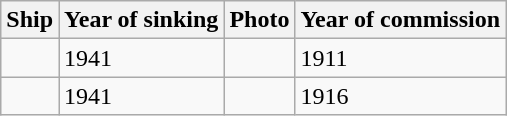<table class="wikitable sortable">
<tr>
<th>Ship</th>
<th>Year of sinking</th>
<th>Photo</th>
<th>Year of commission</th>
</tr>
<tr>
<td></td>
<td>1941</td>
<td></td>
<td>1911</td>
</tr>
<tr>
<td></td>
<td>1941</td>
<td></td>
<td>1916</td>
</tr>
</table>
